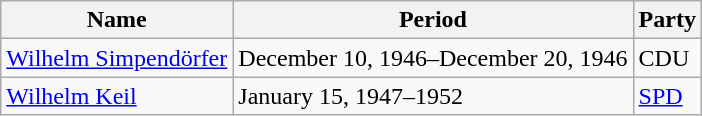<table class="wikitable">
<tr>
<th>Name</th>
<th>Period</th>
<th>Party</th>
</tr>
<tr>
<td><a href='#'>Wilhelm Simpendörfer</a></td>
<td>December 10, 1946–December 20, 1946</td>
<td>CDU</td>
</tr>
<tr>
<td><a href='#'>Wilhelm Keil</a></td>
<td>January 15, 1947–1952</td>
<td><a href='#'>SPD</a></td>
</tr>
</table>
